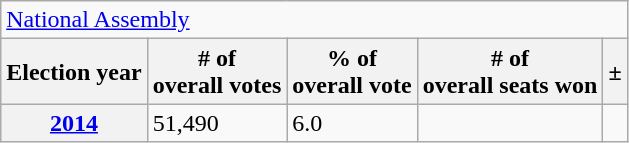<table class=wikitable>
<tr>
<td colspan=6><a href='#'>National Assembly</a></td>
</tr>
<tr>
<th>Election year</th>
<th># of<br>overall votes</th>
<th>% of<br>overall vote</th>
<th># of<br>overall seats won</th>
<th>±</th>
</tr>
<tr>
<th><a href='#'>2014</a></th>
<td>51,490</td>
<td>6.0</td>
<td></td>
<td></td>
</tr>
</table>
